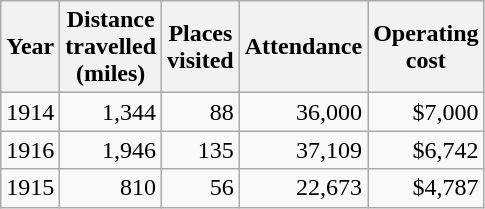<table class="wikitable" style="text-align:right">
<tr>
<th>Year</th>
<th>Distance<br>travelled<br>(miles)</th>
<th>Places<br>visited</th>
<th>Attendance</th>
<th>Operating<br>cost</th>
</tr>
<tr>
<td>1914</td>
<td>1,344</td>
<td>88</td>
<td>36,000</td>
<td>$7,000</td>
</tr>
<tr>
<td>1916</td>
<td>1,946</td>
<td>135</td>
<td>37,109</td>
<td>$6,742</td>
</tr>
<tr>
<td>1915</td>
<td>810</td>
<td>56</td>
<td>22,673</td>
<td>$4,787</td>
</tr>
</table>
